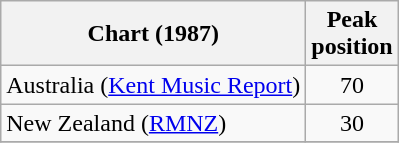<table class="wikitable sortable" style="text-align:center;">
<tr>
<th>Chart (1987)</th>
<th>Peak<br>position</th>
</tr>
<tr>
<td align="left">Australia (<a href='#'>Kent Music Report</a>)</td>
<td>70</td>
</tr>
<tr>
<td align="left">New Zealand (<a href='#'>RMNZ</a>)</td>
<td>30</td>
</tr>
<tr>
</tr>
</table>
